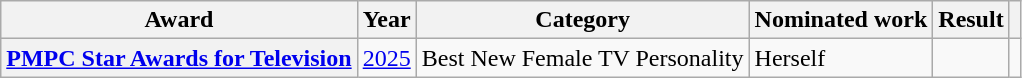<table class="wikitable plainrowheaders">
<tr>
<th scope="col">Award</th>
<th scope="col">Year</th>
<th scope="col">Category</th>
<th scope="col">Nominated work</th>
<th scope="col">Result</th>
<th scope="col" class="unsortable"></th>
</tr>
<tr>
<th scope="rowgroup"><a href='#'>PMPC Star Awards for Television</a></th>
<td><a href='#'>2025</a></td>
<td>Best New Female TV Personality</td>
<td>Herself</td>
<td></td>
<td style="text-align:center"></td>
</tr>
</table>
